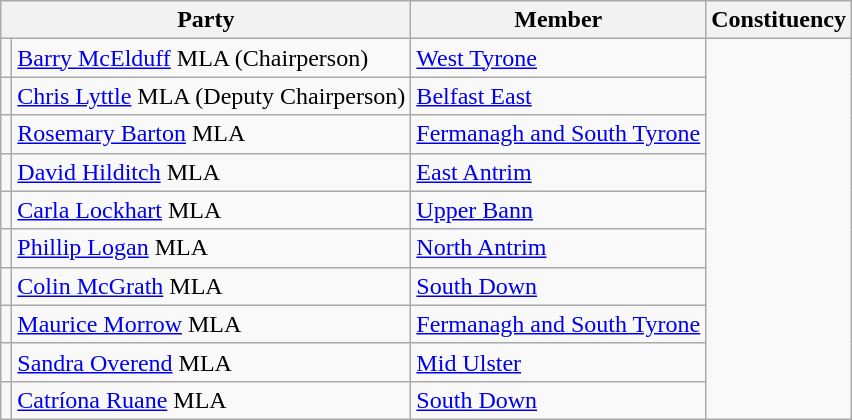<table class="wikitable" border="1">
<tr>
<th colspan="2" scope="col">Party</th>
<th scope="col">Member</th>
<th scope="col">Constituency</th>
</tr>
<tr>
<td></td>
<td><a href='#'>Barry McElduff</a> MLA (Chairperson)</td>
<td><a href='#'>West Tyrone</a></td>
</tr>
<tr>
<td></td>
<td><a href='#'>Chris Lyttle</a> MLA (Deputy Chairperson)</td>
<td><a href='#'>Belfast East</a></td>
</tr>
<tr>
<td></td>
<td><a href='#'>Rosemary Barton</a> MLA</td>
<td><a href='#'>Fermanagh and South Tyrone</a></td>
</tr>
<tr>
<td></td>
<td><a href='#'>David Hilditch</a> MLA</td>
<td><a href='#'>East Antrim</a></td>
</tr>
<tr>
<td></td>
<td><a href='#'>Carla Lockhart</a> MLA</td>
<td><a href='#'>Upper Bann</a></td>
</tr>
<tr>
<td></td>
<td><a href='#'>Phillip Logan</a> MLA</td>
<td><a href='#'>North Antrim</a></td>
</tr>
<tr>
<td></td>
<td><a href='#'>Colin McGrath</a> MLA</td>
<td><a href='#'>South Down</a></td>
</tr>
<tr>
<td></td>
<td><a href='#'>Maurice Morrow</a> MLA</td>
<td><a href='#'>Fermanagh and South Tyrone</a></td>
</tr>
<tr>
<td></td>
<td><a href='#'>Sandra Overend</a> MLA</td>
<td><a href='#'>Mid Ulster</a></td>
</tr>
<tr>
<td></td>
<td><a href='#'>Catríona Ruane</a> MLA</td>
<td><a href='#'>South Down</a></td>
</tr>
</table>
